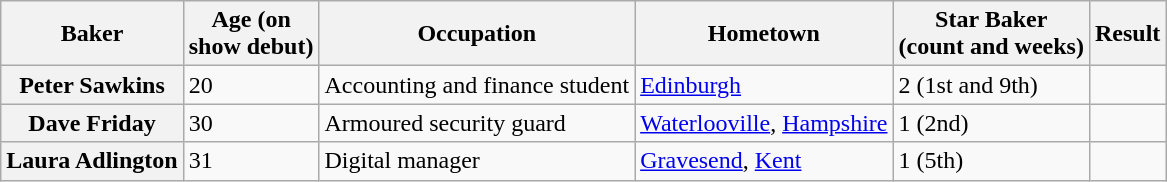<table class="wikitable col2center col5center">
<tr>
<th scope="col">Baker</th>
<th scope="col">Age (on<br>show debut)</th>
<th scope="col">Occupation</th>
<th scope="col">Hometown</th>
<th scope="col">Star Baker<br>(count and weeks)</th>
<th scope="col">Result</th>
</tr>
<tr>
<th scope="row">Peter Sawkins</th>
<td>20</td>
<td>Accounting and finance student</td>
<td><a href='#'>Edinburgh</a></td>
<td>2 (1st and 9th)</td>
<td></td>
</tr>
<tr>
<th scope="row">Dave Friday</th>
<td>30</td>
<td>Armoured security guard</td>
<td><a href='#'>Waterlooville</a>, <a href='#'>Hampshire</a></td>
<td>1 (2nd)</td>
<td></td>
</tr>
<tr>
<th scope="row">Laura Adlington</th>
<td>31</td>
<td>Digital manager</td>
<td><a href='#'>Gravesend</a>, <a href='#'>Kent</a></td>
<td>1 (5th)</td>
<td></td>
</tr>
</table>
